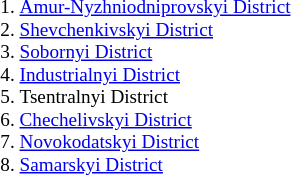<table class="toccolours"  style="float:right; font-size:80%; margin-left:10px;">
<tr>
<td style="padding-left:1em;"><ol><br><li><a href='#'>Amur-Nyzhniodniprovskyi District</a></li>
<li><a href='#'>Shevchenkivskyi District</a></li>
<li><a href='#'>Sobornyi District</a></li>
<li><a href='#'>Industrialnyi District</a></li>
<li>Tsentralnyi District</li>
<li><a href='#'>Chechelivskyi District</a></li>
<li><a href='#'>Novokodatskyi District</a></li>
<li><a href='#'>Samarskyi District</a></li>
</ol></td>
<td></td>
<td><ol><br></ol></td>
</tr>
</table>
